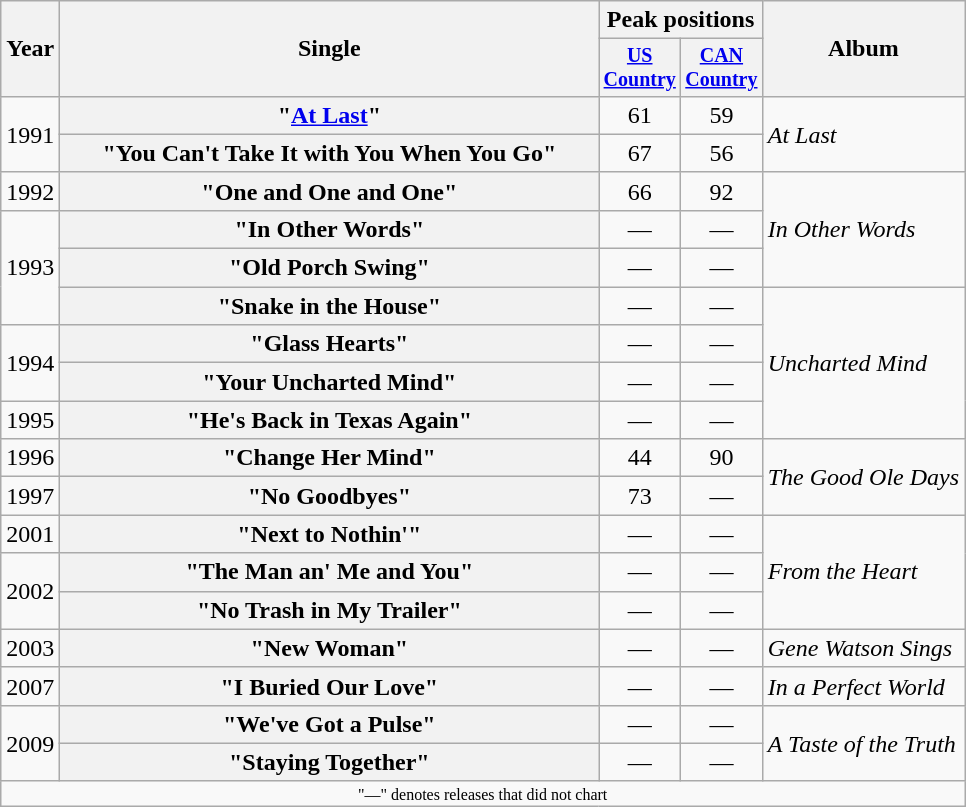<table class="wikitable plainrowheaders" style="text-align:center;">
<tr>
<th rowspan="2">Year</th>
<th rowspan="2" style="width:22em;">Single</th>
<th colspan="2">Peak positions</th>
<th rowspan="2">Album</th>
</tr>
<tr style="font-size:smaller;">
<th width="40"><a href='#'>US Country</a><br></th>
<th width="40"><a href='#'>CAN Country</a><br></th>
</tr>
<tr>
<td rowspan="2">1991</td>
<th scope="row">"<a href='#'>At Last</a>"</th>
<td>61</td>
<td>59</td>
<td align="left" rowspan="2"><em>At Last</em></td>
</tr>
<tr>
<th scope="row">"You Can't Take It with You When You Go"</th>
<td>67</td>
<td>56</td>
</tr>
<tr>
<td>1992</td>
<th scope="row">"One and One and One"</th>
<td>66</td>
<td>92</td>
<td align="left" rowspan="3"><em>In Other Words</em></td>
</tr>
<tr>
<td rowspan="3">1993</td>
<th scope="row">"In Other Words"</th>
<td>—</td>
<td>—</td>
</tr>
<tr>
<th scope="row">"Old Porch Swing"</th>
<td>—</td>
<td>—</td>
</tr>
<tr>
<th scope="row">"Snake in the House"</th>
<td>—</td>
<td>—</td>
<td align="left" rowspan="4"><em>Uncharted Mind</em></td>
</tr>
<tr>
<td rowspan="2">1994</td>
<th scope="row">"Glass Hearts"</th>
<td>—</td>
<td>—</td>
</tr>
<tr>
<th scope="row">"Your Uncharted Mind"</th>
<td>—</td>
<td>—</td>
</tr>
<tr>
<td>1995</td>
<th scope="row">"He's Back in Texas Again"</th>
<td>—</td>
<td>—</td>
</tr>
<tr>
<td>1996</td>
<th scope="row">"Change Her Mind"</th>
<td>44</td>
<td>90</td>
<td align="left" rowspan="2"><em>The Good Ole Days</em></td>
</tr>
<tr>
<td>1997</td>
<th scope="row">"No Goodbyes"</th>
<td>73</td>
<td>—</td>
</tr>
<tr>
<td>2001</td>
<th scope="row">"Next to Nothin'"</th>
<td>—</td>
<td>—</td>
<td align="left" rowspan="3"><em>From the Heart</em></td>
</tr>
<tr>
<td rowspan="2">2002</td>
<th scope="row">"The Man an' Me and You"</th>
<td>—</td>
<td>—</td>
</tr>
<tr>
<th scope="row">"No Trash in My Trailer"</th>
<td>—</td>
<td>—</td>
</tr>
<tr>
<td>2003</td>
<th scope="row">"New Woman"</th>
<td>—</td>
<td>—</td>
<td align="left"><em>Gene Watson Sings</em></td>
</tr>
<tr>
<td>2007</td>
<th scope="row">"I Buried Our Love"</th>
<td>—</td>
<td>—</td>
<td align="left"><em>In a Perfect World</em></td>
</tr>
<tr>
<td rowspan="2">2009</td>
<th scope="row">"We've Got a Pulse" </th>
<td>—</td>
<td>—</td>
<td align="left" rowspan="2"><em>A Taste of the Truth</em></td>
</tr>
<tr>
<th scope="row">"Staying Together" </th>
<td>—</td>
<td>—</td>
</tr>
<tr>
<td colspan="5" style="font-size:8pt">"—" denotes releases that did not chart</td>
</tr>
</table>
